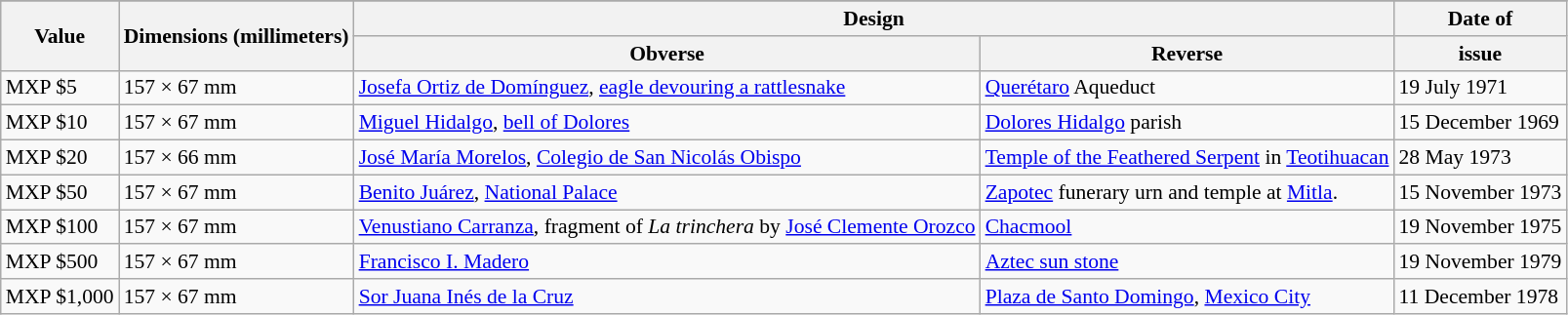<table class="wikitable" style="font-size: 90%">
<tr>
</tr>
<tr>
<th rowspan="2">Value</th>
<th rowspan="2">Dimensions (millimeters)</th>
<th colspan="2">Design</th>
<th colspan="2">Date of</th>
</tr>
<tr>
<th>Obverse</th>
<th>Reverse</th>
<th>issue</th>
</tr>
<tr>
<td>MXP $5</td>
<td>157 × 67 mm</td>
<td><a href='#'>Josefa Ortiz de Domínguez</a>, <a href='#'>eagle devouring a rattlesnake</a></td>
<td><a href='#'>Querétaro</a> Aqueduct</td>
<td>19 July 1971</td>
</tr>
<tr>
<td>MXP $10</td>
<td>157 × 67 mm</td>
<td><a href='#'>Miguel Hidalgo</a>, <a href='#'>bell of Dolores</a></td>
<td><a href='#'>Dolores Hidalgo</a> parish</td>
<td>15 December 1969</td>
</tr>
<tr>
<td>MXP $20</td>
<td>157 × 66 mm</td>
<td><a href='#'>José María Morelos</a>, <a href='#'>Colegio de San Nicolás Obispo</a></td>
<td><a href='#'>Temple of the Feathered Serpent</a> in <a href='#'>Teotihuacan</a></td>
<td>28 May 1973</td>
</tr>
<tr>
<td>MXP $50</td>
<td>157 × 67 mm</td>
<td><a href='#'>Benito Juárez</a>, <a href='#'>National Palace</a></td>
<td><a href='#'>Zapotec</a> funerary urn and temple at <a href='#'>Mitla</a>.</td>
<td>15 November 1973</td>
</tr>
<tr>
<td>MXP $100</td>
<td>157 × 67 mm</td>
<td><a href='#'>Venustiano Carranza</a>, fragment of <em>La trinchera</em> by <a href='#'>José Clemente Orozco</a></td>
<td><a href='#'>Chacmool</a></td>
<td>19 November 1975</td>
</tr>
<tr>
<td>MXP $500</td>
<td>157 × 67 mm</td>
<td><a href='#'>Francisco I. Madero</a></td>
<td><a href='#'>Aztec sun stone</a></td>
<td>19 November 1979</td>
</tr>
<tr>
<td>MXP $1,000</td>
<td>157 × 67 mm</td>
<td><a href='#'>Sor Juana Inés de la Cruz</a></td>
<td><a href='#'>Plaza de Santo Domingo</a>, <a href='#'>Mexico City</a></td>
<td>11 December 1978</td>
</tr>
</table>
